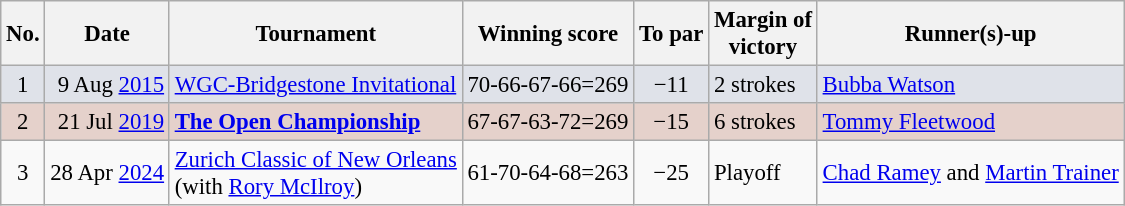<table class="wikitable" style="font-size:95%;">
<tr>
<th>No.</th>
<th>Date</th>
<th>Tournament</th>
<th>Winning score</th>
<th>To par</th>
<th>Margin of<br>victory</th>
<th>Runner(s)-up</th>
</tr>
<tr style="background:#dfe2e9;">
<td align=center>1</td>
<td align=right>9 Aug <a href='#'>2015</a></td>
<td><a href='#'>WGC-Bridgestone Invitational</a></td>
<td align=right>70-66-67-66=269</td>
<td align=center>−11</td>
<td>2 strokes</td>
<td> <a href='#'>Bubba Watson</a></td>
</tr>
<tr style="background:#e5d1cb;">
<td align=center>2</td>
<td align=right>21 Jul <a href='#'>2019</a></td>
<td><strong><a href='#'>The Open Championship</a></strong></td>
<td align=right>67-67-63-72=269</td>
<td align=center>−15</td>
<td>6 strokes</td>
<td> <a href='#'>Tommy Fleetwood</a></td>
</tr>
<tr>
<td align=center>3</td>
<td align=right>28 Apr <a href='#'>2024</a></td>
<td><a href='#'>Zurich Classic of New Orleans</a><br>(with  <a href='#'>Rory McIlroy</a>)</td>
<td align=right>61-70-64-68=263</td>
<td align=center>−25</td>
<td>Playoff</td>
<td> <a href='#'>Chad Ramey</a> and  <a href='#'>Martin Trainer</a></td>
</tr>
</table>
